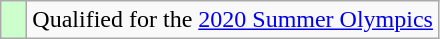<table class="wikitable" style="text-align:left">
<tr>
<td width=10px bgcolor=#ccffcc></td>
<td>Qualified for the <a href='#'>2020 Summer Olympics</a></td>
</tr>
</table>
